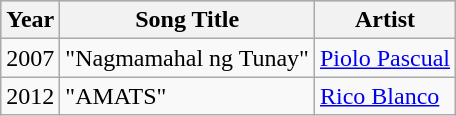<table class="wikitable">
<tr style="background:#ccc; text-align:center;">
<th>Year</th>
<th>Song Title</th>
<th>Artist</th>
</tr>
<tr>
<td>2007</td>
<td>"Nagmamahal ng Tunay"</td>
<td><a href='#'>Piolo Pascual</a></td>
</tr>
<tr>
<td>2012</td>
<td>"AMATS"</td>
<td><a href='#'>Rico Blanco</a></td>
</tr>
</table>
